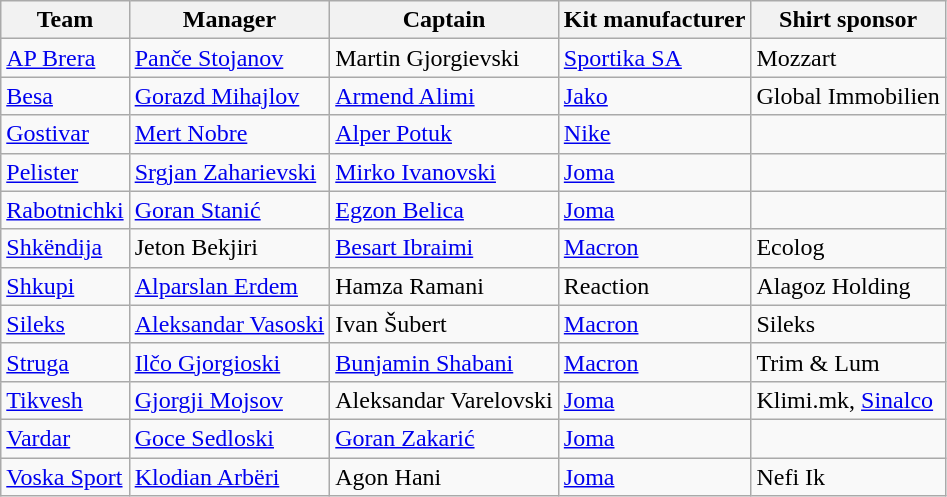<table class="wikitable sortable">
<tr>
<th>Team</th>
<th>Manager</th>
<th>Captain</th>
<th>Kit manufacturer</th>
<th>Shirt sponsor</th>
</tr>
<tr>
<td><a href='#'>AP Brera</a></td>
<td> <a href='#'>Panče Stojanov</a></td>
<td> Martin Gjorgievski</td>
<td><a href='#'>Sportika SA</a></td>
<td>Mozzart</td>
</tr>
<tr>
<td><a href='#'>Besa</a></td>
<td> <a href='#'>Gorazd Mihajlov</a></td>
<td> <a href='#'>Armend Alimi</a></td>
<td><a href='#'>Jako</a></td>
<td>Global Immobilien</td>
</tr>
<tr>
<td><a href='#'>Gostivar</a></td>
<td> <a href='#'>Mert Nobre</a></td>
<td> <a href='#'>Alper Potuk</a></td>
<td><a href='#'>Nike</a></td>
<td></td>
</tr>
<tr>
<td><a href='#'>Pelister</a></td>
<td> <a href='#'>Srgjan Zaharievski</a></td>
<td> <a href='#'>Mirko Ivanovski</a></td>
<td><a href='#'>Joma</a></td>
<td></td>
</tr>
<tr>
<td><a href='#'>Rabotnichki</a></td>
<td> <a href='#'>Goran Stanić</a></td>
<td> <a href='#'>Egzon Belica</a></td>
<td><a href='#'>Joma</a></td>
<td></td>
</tr>
<tr>
<td><a href='#'>Shkëndija</a></td>
<td> Jeton Bekjiri</td>
<td> <a href='#'>Besart Ibraimi</a></td>
<td><a href='#'>Macron</a></td>
<td>Ecolog</td>
</tr>
<tr>
<td><a href='#'>Shkupi</a></td>
<td> <a href='#'>Alparslan Erdem</a></td>
<td> Hamza Ramani</td>
<td>Reaction</td>
<td>Alagoz Holding</td>
</tr>
<tr>
<td><a href='#'>Sileks</a></td>
<td> <a href='#'>Aleksandar Vasoski</a></td>
<td> Ivan Šubert</td>
<td><a href='#'>Macron</a></td>
<td>Sileks</td>
</tr>
<tr>
<td><a href='#'>Struga</a></td>
<td> <a href='#'>Ilčo Gjorgioski</a></td>
<td> <a href='#'>Bunjamin Shabani</a></td>
<td><a href='#'>Macron</a></td>
<td>Trim & Lum</td>
</tr>
<tr>
<td><a href='#'>Tikvesh</a></td>
<td> <a href='#'>Gjorgji Mojsov</a></td>
<td> Aleksandar Varelovski</td>
<td><a href='#'>Joma</a></td>
<td>Klimi.mk, <a href='#'>Sinalco</a></td>
</tr>
<tr>
<td><a href='#'>Vardar</a></td>
<td> <a href='#'>Goce Sedloski</a></td>
<td> <a href='#'>Goran Zakarić</a></td>
<td><a href='#'>Joma</a></td>
<td></td>
</tr>
<tr>
<td><a href='#'>Voska Sport</a></td>
<td> <a href='#'>Klodian Arbëri</a></td>
<td> Agon Hani</td>
<td><a href='#'>Joma</a></td>
<td>Nefi Ik</td>
</tr>
</table>
